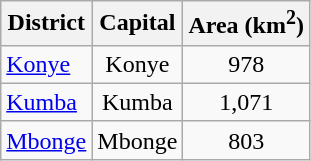<table class="wikitable sortable">
<tr>
<th align="left">District</th>
<th>Capital</th>
<th>Area (km<sup>2</sup>)</th>
</tr>
<tr>
<td align="left"><a href='#'>Konye</a></td>
<td align="center">Konye</td>
<td align="center">978</td>
</tr>
<tr>
<td align="left"><a href='#'>Kumba</a></td>
<td align="center">Kumba</td>
<td align="center">1,071</td>
</tr>
<tr>
<td align="left"><a href='#'>Mbonge</a></td>
<td align="center">Mbonge</td>
<td align="center">803</td>
</tr>
</table>
